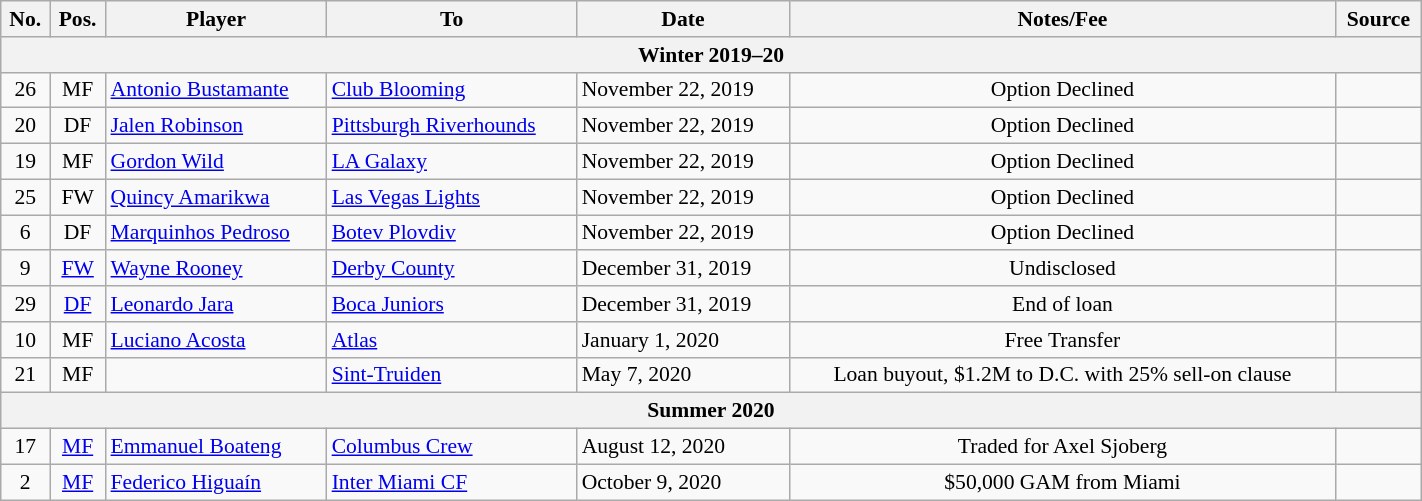<table class="wikitable" style="text-align:center; font-size:90%; width:75%;">
<tr>
<th>No.</th>
<th>Pos.</th>
<th>Player</th>
<th>To</th>
<th>Date</th>
<th>Notes/Fee</th>
<th>Source</th>
</tr>
<tr>
<th colspan=7>Winter 2019–20</th>
</tr>
<tr>
<td>26</td>
<td>MF</td>
<td align=left> <a href='#'>Antonio Bustamante</a></td>
<td align=left> <a href='#'>Club Blooming</a></td>
<td align=left>November 22, 2019</td>
<td>Option Declined</td>
<td></td>
</tr>
<tr>
<td>20</td>
<td>DF</td>
<td align=left> <a href='#'>Jalen Robinson</a></td>
<td align=left> <a href='#'>Pittsburgh Riverhounds</a></td>
<td align=left>November 22, 2019</td>
<td>Option Declined</td>
<td></td>
</tr>
<tr>
<td>19</td>
<td>MF</td>
<td align=left> <a href='#'>Gordon Wild</a></td>
<td align=left> <a href='#'>LA Galaxy</a></td>
<td align=left>November 22, 2019</td>
<td>Option Declined</td>
<td></td>
</tr>
<tr>
<td>25</td>
<td>FW</td>
<td align=left> <a href='#'>Quincy Amarikwa</a></td>
<td align=left> <a href='#'>Las Vegas Lights</a></td>
<td align=left>November 22, 2019</td>
<td>Option Declined</td>
<td></td>
</tr>
<tr>
<td>6</td>
<td>DF</td>
<td align=left> <a href='#'>Marquinhos Pedroso</a></td>
<td align=left> <a href='#'>Botev Plovdiv</a></td>
<td align=left>November 22, 2019</td>
<td>Option Declined</td>
<td></td>
</tr>
<tr>
<td>9</td>
<td><a href='#'>FW</a></td>
<td align=left> <a href='#'>Wayne Rooney</a></td>
<td align=left> <a href='#'>Derby County</a></td>
<td align=left>December 31, 2019</td>
<td>Undisclosed</td>
<td></td>
</tr>
<tr>
<td>29</td>
<td><a href='#'>DF</a></td>
<td align=left> <a href='#'>Leonardo Jara</a></td>
<td align=left> <a href='#'>Boca Juniors</a></td>
<td align=left>December 31, 2019</td>
<td>End of loan</td>
<td></td>
</tr>
<tr>
<td>10</td>
<td>MF</td>
<td align=left> <a href='#'>Luciano Acosta</a></td>
<td align=left> <a href='#'>Atlas</a></td>
<td align=left>January 1, 2020</td>
<td>Free Transfer</td>
<td></td>
</tr>
<tr>
<td>21</td>
<td>MF</td>
<td align=left> </td>
<td align=left> <a href='#'>Sint-Truiden</a></td>
<td align=left>May 7, 2020</td>
<td>Loan buyout, $1.2M to D.C. with 25% sell-on clause</td>
<td></td>
</tr>
<tr>
<th colspan=7>Summer 2020</th>
</tr>
<tr>
<td>17</td>
<td><a href='#'>MF</a></td>
<td align=left> <a href='#'>Emmanuel Boateng</a></td>
<td align=left> <a href='#'>Columbus Crew</a></td>
<td align=left>August 12, 2020</td>
<td>Traded for Axel Sjoberg</td>
<td></td>
</tr>
<tr>
<td>2</td>
<td><a href='#'>MF</a></td>
<td align=left> <a href='#'>Federico Higuaín</a></td>
<td align=left> <a href='#'>Inter Miami CF</a></td>
<td align=left>October 9, 2020</td>
<td>$50,000 GAM from Miami</td>
<td></td>
</tr>
</table>
